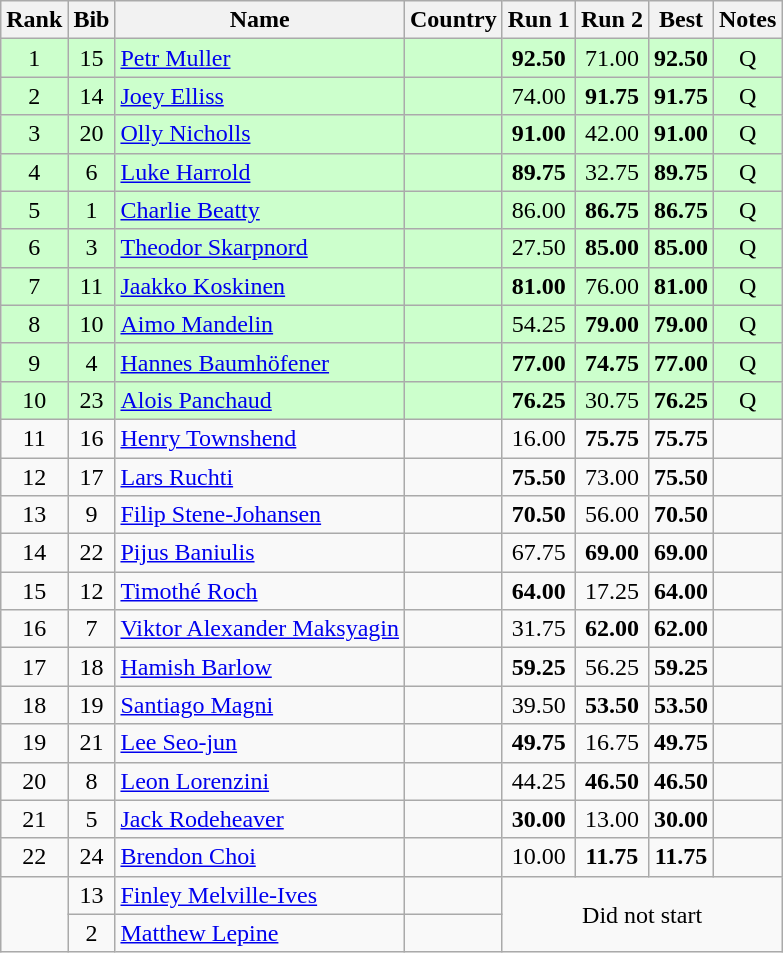<table class="wikitable sortable" style="text-align:center">
<tr>
<th>Rank</th>
<th>Bib</th>
<th>Name</th>
<th>Country</th>
<th>Run 1</th>
<th>Run 2</th>
<th>Best</th>
<th>Notes</th>
</tr>
<tr bgcolor=ccffcc>
<td>1</td>
<td>15</td>
<td align=left><a href='#'>Petr Muller</a></td>
<td align=left></td>
<td><strong>92.50</strong></td>
<td>71.00</td>
<td><strong>92.50</strong></td>
<td>Q</td>
</tr>
<tr bgcolor=ccffcc>
<td>2</td>
<td>14</td>
<td align=left><a href='#'>Joey Elliss</a></td>
<td align=left></td>
<td>74.00</td>
<td><strong>91.75</strong></td>
<td><strong>91.75</strong></td>
<td>Q</td>
</tr>
<tr bgcolor=ccffcc>
<td>3</td>
<td>20</td>
<td align=left><a href='#'>Olly Nicholls</a></td>
<td align=left></td>
<td><strong>91.00</strong></td>
<td>42.00</td>
<td><strong>91.00</strong></td>
<td>Q</td>
</tr>
<tr bgcolor=ccffcc>
<td>4</td>
<td>6</td>
<td align=left><a href='#'>Luke Harrold</a></td>
<td align=left></td>
<td><strong>89.75</strong></td>
<td>32.75</td>
<td><strong>89.75</strong></td>
<td>Q</td>
</tr>
<tr bgcolor=ccffcc>
<td>5</td>
<td>1</td>
<td align=left><a href='#'>Charlie Beatty</a></td>
<td align=left></td>
<td>86.00</td>
<td><strong>86.75</strong></td>
<td><strong>86.75</strong></td>
<td>Q</td>
</tr>
<tr bgcolor=ccffcc>
<td>6</td>
<td>3</td>
<td align=left><a href='#'>Theodor Skarpnord</a></td>
<td align=left></td>
<td>27.50</td>
<td><strong>85.00</strong></td>
<td><strong>85.00</strong></td>
<td>Q</td>
</tr>
<tr bgcolor=ccffcc>
<td>7</td>
<td>11</td>
<td align=left><a href='#'>Jaakko Koskinen</a></td>
<td align=left></td>
<td><strong>81.00</strong></td>
<td>76.00</td>
<td><strong>81.00</strong></td>
<td>Q</td>
</tr>
<tr bgcolor=ccffcc>
<td>8</td>
<td>10</td>
<td align=left><a href='#'>Aimo Mandelin</a></td>
<td align=left></td>
<td>54.25</td>
<td><strong>79.00</strong></td>
<td><strong>79.00</strong></td>
<td>Q</td>
</tr>
<tr bgcolor=ccffcc>
<td>9</td>
<td>4</td>
<td align=left><a href='#'>Hannes Baumhöfener</a></td>
<td align=left></td>
<td><strong>77.00</strong></td>
<td><strong>74.75</strong></td>
<td><strong>77.00</strong></td>
<td>Q</td>
</tr>
<tr bgcolor=ccffcc>
<td>10</td>
<td>23</td>
<td align=left><a href='#'>Alois Panchaud</a></td>
<td align=left></td>
<td><strong>76.25</strong></td>
<td>30.75</td>
<td><strong>76.25</strong></td>
<td>Q</td>
</tr>
<tr>
<td>11</td>
<td>16</td>
<td align=left><a href='#'>Henry Townshend</a></td>
<td align=left></td>
<td>16.00</td>
<td><strong>75.75</strong></td>
<td><strong>75.75</strong></td>
<td></td>
</tr>
<tr>
<td>12</td>
<td>17</td>
<td align=left><a href='#'>Lars Ruchti</a></td>
<td align=left></td>
<td><strong>75.50</strong></td>
<td>73.00</td>
<td><strong>75.50</strong></td>
<td></td>
</tr>
<tr>
<td>13</td>
<td>9</td>
<td align=left><a href='#'>Filip Stene-Johansen</a></td>
<td align=left></td>
<td><strong>70.50</strong></td>
<td>56.00</td>
<td><strong>70.50</strong></td>
<td></td>
</tr>
<tr>
<td>14</td>
<td>22</td>
<td align=left><a href='#'>Pijus Baniulis</a></td>
<td align=left></td>
<td>67.75</td>
<td><strong>69.00</strong></td>
<td><strong>69.00</strong></td>
<td></td>
</tr>
<tr>
<td>15</td>
<td>12</td>
<td align=left><a href='#'>Timothé Roch</a></td>
<td align=left></td>
<td><strong>64.00</strong></td>
<td>17.25</td>
<td><strong>64.00</strong></td>
<td></td>
</tr>
<tr>
<td>16</td>
<td>7</td>
<td align=left><a href='#'>Viktor Alexander Maksyagin</a></td>
<td align=left></td>
<td>31.75</td>
<td><strong>62.00</strong></td>
<td><strong>62.00</strong></td>
<td></td>
</tr>
<tr>
<td>17</td>
<td>18</td>
<td align=left><a href='#'>Hamish Barlow</a></td>
<td align=left></td>
<td><strong>59.25</strong></td>
<td>56.25</td>
<td><strong>59.25</strong></td>
<td></td>
</tr>
<tr>
<td>18</td>
<td>19</td>
<td align=left><a href='#'>Santiago Magni</a></td>
<td align=left></td>
<td>39.50</td>
<td><strong>53.50</strong></td>
<td><strong>53.50</strong></td>
<td></td>
</tr>
<tr>
<td>19</td>
<td>21</td>
<td align=left><a href='#'>Lee Seo-jun</a></td>
<td align=left></td>
<td><strong>49.75</strong></td>
<td>16.75</td>
<td><strong>49.75</strong></td>
<td></td>
</tr>
<tr>
<td>20</td>
<td>8</td>
<td align=left><a href='#'>Leon Lorenzini</a></td>
<td align=left></td>
<td>44.25</td>
<td><strong>46.50</strong></td>
<td><strong>46.50</strong></td>
<td></td>
</tr>
<tr>
<td>21</td>
<td>5</td>
<td align=left><a href='#'>Jack Rodeheaver</a></td>
<td align=left></td>
<td><strong>30.00</strong></td>
<td>13.00</td>
<td><strong>30.00</strong></td>
<td></td>
</tr>
<tr>
<td>22</td>
<td>24</td>
<td align=left><a href='#'>Brendon Choi</a></td>
<td align=left></td>
<td>10.00</td>
<td><strong>11.75</strong></td>
<td><strong>11.75</strong></td>
<td></td>
</tr>
<tr>
<td rowspan=2></td>
<td>13</td>
<td align=left><a href='#'>Finley Melville-Ives</a></td>
<td align=left></td>
<td colspan=4 rowspan=2>Did not start</td>
</tr>
<tr>
<td>2</td>
<td align=left><a href='#'>Matthew Lepine</a></td>
<td align=left></td>
</tr>
</table>
